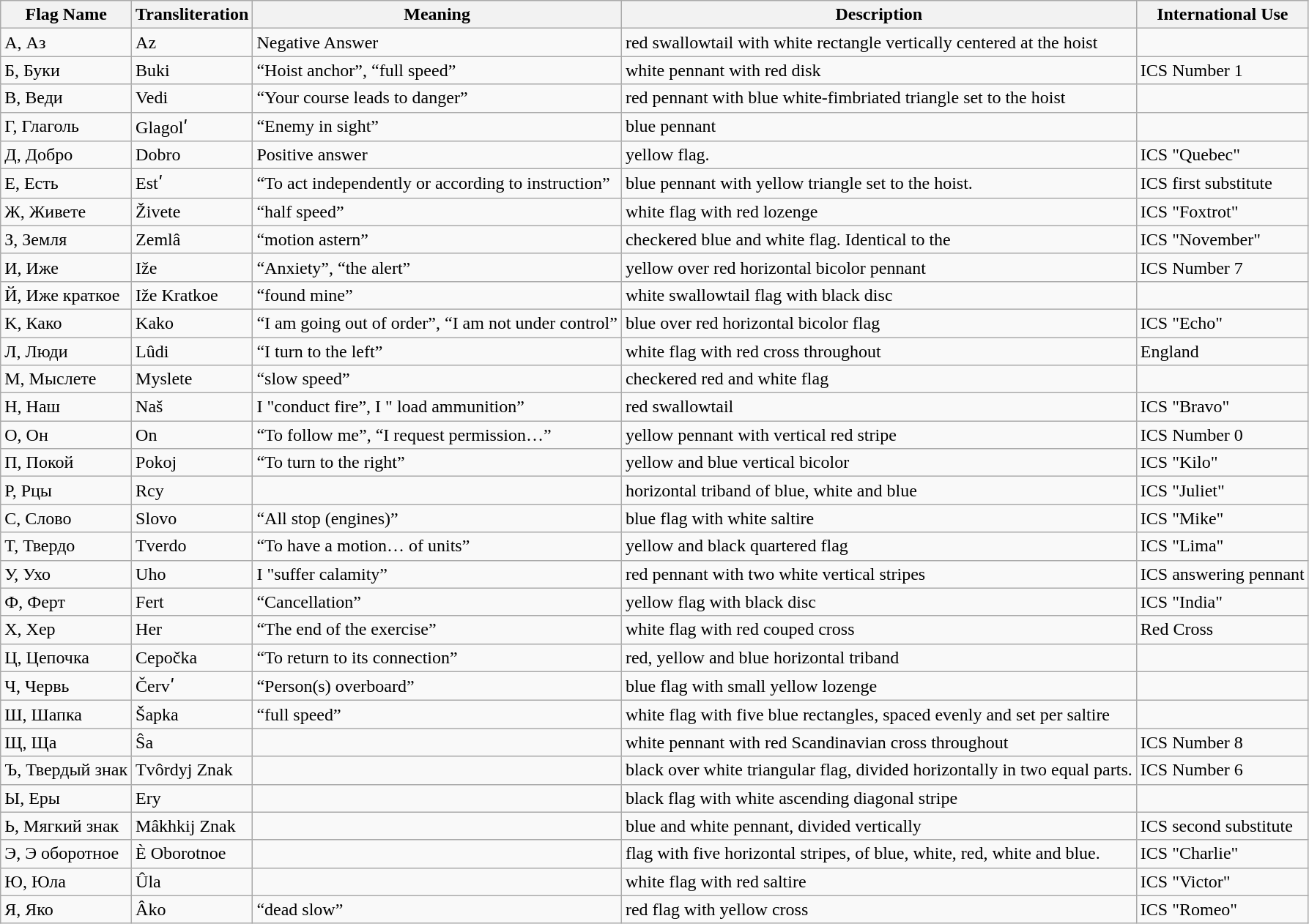<table class="wikitable sortable">
<tr>
<th>Flag Name</th>
<th>Transliteration</th>
<th>Meaning</th>
<th>Description</th>
<th>International Use</th>
</tr>
<tr>
<td>А, Аз</td>
<td>Az</td>
<td>Negative Answer</td>
<td>red swallowtail with white rectangle vertically centered at the hoist</td>
<td></td>
</tr>
<tr>
<td>Б, Буки</td>
<td>Buki</td>
<td>“Hoist anchor”, “full speed”</td>
<td>white pennant with red disk</td>
<td>ICS Number 1</td>
</tr>
<tr>
<td>В, Веди</td>
<td>Vedi</td>
<td>“Your course leads to danger”</td>
<td>red pennant with blue white-fimbriated triangle set to the hoist</td>
<td></td>
</tr>
<tr>
<td>Г, Глаголь</td>
<td>Glagolʹ</td>
<td>“Enemy in sight”</td>
<td>blue pennant</td>
<td></td>
</tr>
<tr>
<td>Д, Добро</td>
<td>Dobro</td>
<td>Positive answer</td>
<td>yellow flag.</td>
<td>ICS "Quebec"</td>
</tr>
<tr>
<td>Е, Есть</td>
<td>Estʹ</td>
<td>“To act independently or according to instruction”</td>
<td>blue pennant with yellow triangle set to the hoist.</td>
<td>ICS first substitute</td>
</tr>
<tr>
<td>Ж, Живете</td>
<td>Živete</td>
<td>“half speed”</td>
<td>white flag with red lozenge</td>
<td>ICS "Foxtrot"</td>
</tr>
<tr>
<td>З, Земля</td>
<td>Zemlâ</td>
<td>“motion astern”</td>
<td>checkered blue and white flag. Identical to the</td>
<td>ICS "November"</td>
</tr>
<tr>
<td>И, Иже</td>
<td>Iže</td>
<td>“Anxiety”, “the alert”</td>
<td>yellow over red horizontal bicolor pennant</td>
<td>ICS Number 7</td>
</tr>
<tr>
<td>Й, Иже краткое</td>
<td>Iže Kratkoe</td>
<td>“found mine”</td>
<td>white swallowtail flag with black disc</td>
<td></td>
</tr>
<tr>
<td>K, Како</td>
<td>Kako</td>
<td>“I am going out of order”, “I am not under control”</td>
<td>blue over red horizontal bicolor flag</td>
<td>ICS "Echo"</td>
</tr>
<tr>
<td>Л, Люди</td>
<td>Lûdi</td>
<td>“I turn to the left”</td>
<td>white flag with red cross throughout</td>
<td>England</td>
</tr>
<tr>
<td>M, Мыслете</td>
<td>Myslete</td>
<td>“slow speed”</td>
<td>checkered red and white flag</td>
<td></td>
</tr>
<tr>
<td>Н, Наш</td>
<td>Naš</td>
<td>I "conduct fire”, I " load ammunition”</td>
<td>red swallowtail</td>
<td>ICS "Bravo"</td>
</tr>
<tr>
<td>O, Он</td>
<td>On</td>
<td>“To follow me”, “I request permission…”</td>
<td>yellow pennant with vertical red stripe</td>
<td>ICS Number 0</td>
</tr>
<tr>
<td>П, Покой</td>
<td>Pokoj</td>
<td>“To turn to the right”</td>
<td>yellow and blue vertical bicolor</td>
<td>ICS "Kilo"</td>
</tr>
<tr>
<td>Р, Рцы</td>
<td>Rcy</td>
<td></td>
<td>horizontal triband of blue, white and blue</td>
<td>ICS "Juliet"</td>
</tr>
<tr>
<td>С, Слово</td>
<td>Slovo</td>
<td>“All stop (engines)”</td>
<td>blue flag with white saltire</td>
<td>ICS "Mike"</td>
</tr>
<tr>
<td>T, Твердо</td>
<td>Tverdo</td>
<td>“To have a motion… of units”</td>
<td>yellow and black quartered flag</td>
<td>ICS "Lima"</td>
</tr>
<tr>
<td>У, Ухо</td>
<td>Uho</td>
<td>I "suffer calamity”</td>
<td>red pennant with two white vertical stripes</td>
<td>ICS answering pennant</td>
</tr>
<tr>
<td>Ф, Ферт</td>
<td>Fert</td>
<td>“Cancellation”</td>
<td>yellow flag with black disc</td>
<td>ICS "India"</td>
</tr>
<tr>
<td>Х, Хер</td>
<td>Her</td>
<td>“The end of the exercise”</td>
<td>white flag with red couped cross</td>
<td>Red Cross</td>
</tr>
<tr>
<td>Ц, Цепочка</td>
<td>Cepočka</td>
<td>“To return to its connection”</td>
<td>red, yellow and blue horizontal triband</td>
<td></td>
</tr>
<tr>
<td>Ч, Червь</td>
<td>Červʹ</td>
<td>“Person(s) overboard”</td>
<td>blue flag with small yellow lozenge</td>
<td></td>
</tr>
<tr>
<td>Ш, Шапка</td>
<td>Šapka</td>
<td>“full speed”</td>
<td>white flag with five blue rectangles, spaced evenly and set per saltire</td>
<td></td>
</tr>
<tr>
<td>Щ, Ща</td>
<td>Ŝa</td>
<td></td>
<td>white pennant with red Scandinavian cross throughout</td>
<td>ICS Number 8</td>
</tr>
<tr>
<td>Ъ, Твердый знак</td>
<td>Tvôrdyj Znak</td>
<td></td>
<td>black over white triangular flag, divided horizontally in two equal parts.</td>
<td>ICS Number 6</td>
</tr>
<tr>
<td>Ы, Еры</td>
<td>Ery</td>
<td></td>
<td>black flag with white ascending diagonal stripe</td>
<td></td>
</tr>
<tr>
<td>Ь, Мягкий знак</td>
<td>Mâkhkij Znak</td>
<td></td>
<td>blue and white pennant, divided vertically</td>
<td>ICS second substitute</td>
</tr>
<tr>
<td>Э, Э оборотное</td>
<td>È Oborotnoe</td>
<td></td>
<td>flag with five horizontal stripes, of blue, white, red, white and blue.</td>
<td>ICS "Charlie"</td>
</tr>
<tr>
<td>Ю, Юла</td>
<td>Ûla</td>
<td></td>
<td>white flag with red saltire</td>
<td>ICS "Victor"</td>
</tr>
<tr>
<td>Я, Яко</td>
<td>Âko</td>
<td>“dead slow”</td>
<td>red flag with yellow cross</td>
<td>ICS "Romeo"</td>
</tr>
</table>
